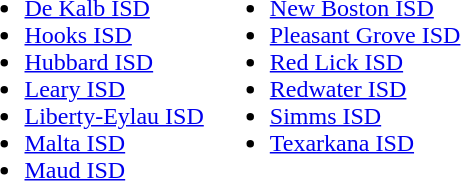<table>
<tr valign="top">
<td><br><ul><li><a href='#'>De Kalb ISD</a></li><li><a href='#'>Hooks ISD</a></li><li><a href='#'>Hubbard ISD</a></li><li><a href='#'>Leary ISD</a></li><li><a href='#'>Liberty-Eylau ISD</a></li><li><a href='#'>Malta ISD</a></li><li><a href='#'>Maud ISD</a></li></ul></td>
<td><br><ul><li><a href='#'>New Boston ISD</a></li><li><a href='#'>Pleasant Grove ISD</a></li><li><a href='#'>Red Lick ISD</a></li><li><a href='#'>Redwater ISD</a></li><li><a href='#'>Simms ISD</a></li><li><a href='#'>Texarkana ISD</a></li></ul></td>
</tr>
</table>
